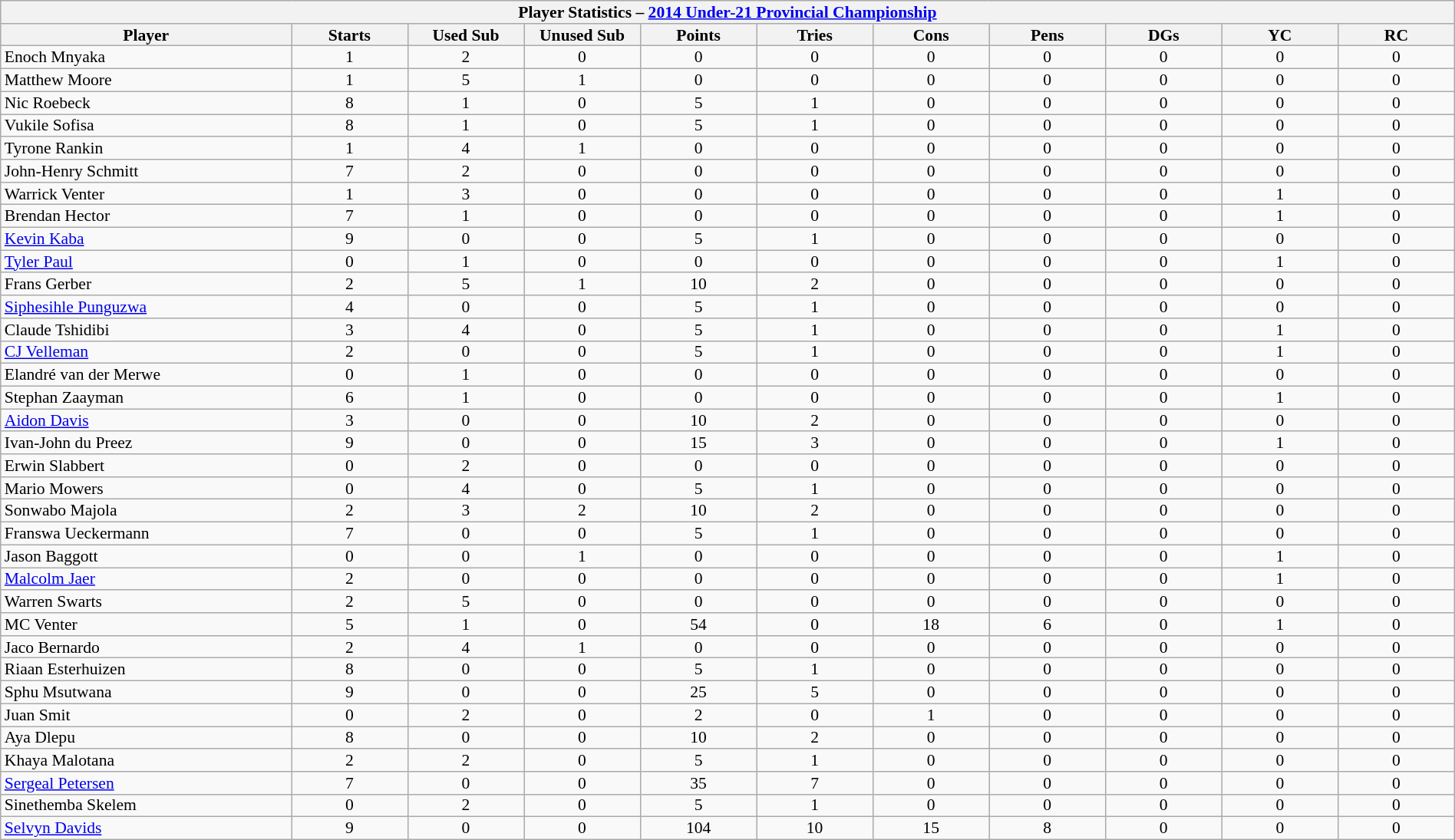<table class="wikitable sortable"  style="text-align:center; line-height:90%; font-size:90%; width:100%;">
<tr>
<th colspan=11>Player Statistics – <a href='#'>2014 Under-21 Provincial Championship</a></th>
</tr>
<tr>
<th style="width:20%;">Player</th>
<th style="width:8%;">Starts</th>
<th style="width:8%;">Used Sub</th>
<th style="width:8%;">Unused Sub</th>
<th style="width:8%;">Points</th>
<th style="width:8%;">Tries</th>
<th style="width:8%;">Cons</th>
<th style="width:8%;">Pens</th>
<th style="width:8%;">DGs</th>
<th style="width:8%;">YC</th>
<th style="width:8%;">RC<br></th>
</tr>
<tr>
<td align=left>Enoch Mnyaka</td>
<td>1</td>
<td>2</td>
<td>0</td>
<td>0</td>
<td>0</td>
<td>0</td>
<td>0</td>
<td>0</td>
<td>0</td>
<td>0</td>
</tr>
<tr>
<td align=left>Matthew Moore</td>
<td>1</td>
<td>5</td>
<td>1</td>
<td>0</td>
<td>0</td>
<td>0</td>
<td>0</td>
<td>0</td>
<td>0</td>
<td>0</td>
</tr>
<tr>
<td align=left>Nic Roebeck</td>
<td>8</td>
<td>1</td>
<td>0</td>
<td>5</td>
<td>1</td>
<td>0</td>
<td>0</td>
<td>0</td>
<td>0</td>
<td>0</td>
</tr>
<tr>
<td align=left>Vukile Sofisa</td>
<td>8</td>
<td>1</td>
<td>0</td>
<td>5</td>
<td>1</td>
<td>0</td>
<td>0</td>
<td>0</td>
<td>0</td>
<td>0</td>
</tr>
<tr>
<td align=left>Tyrone Rankin</td>
<td>1</td>
<td>4</td>
<td>1</td>
<td>0</td>
<td>0</td>
<td>0</td>
<td>0</td>
<td>0</td>
<td>0</td>
<td>0</td>
</tr>
<tr>
<td align=left>John-Henry Schmitt</td>
<td>7</td>
<td>2</td>
<td>0</td>
<td>0</td>
<td>0</td>
<td>0</td>
<td>0</td>
<td>0</td>
<td>0</td>
<td>0</td>
</tr>
<tr>
<td align=left>Warrick Venter</td>
<td>1</td>
<td>3</td>
<td>0</td>
<td>0</td>
<td>0</td>
<td>0</td>
<td>0</td>
<td>0</td>
<td>1</td>
<td>0</td>
</tr>
<tr>
<td align=left>Brendan Hector</td>
<td>7</td>
<td>1</td>
<td>0</td>
<td>0</td>
<td>0</td>
<td>0</td>
<td>0</td>
<td>0</td>
<td>1</td>
<td>0</td>
</tr>
<tr>
<td align=left><a href='#'>Kevin Kaba</a></td>
<td>9</td>
<td>0</td>
<td>0</td>
<td>5</td>
<td>1</td>
<td>0</td>
<td>0</td>
<td>0</td>
<td>0</td>
<td>0</td>
</tr>
<tr>
<td align=left><a href='#'>Tyler Paul</a></td>
<td>0</td>
<td>1</td>
<td>0</td>
<td>0</td>
<td>0</td>
<td>0</td>
<td>0</td>
<td>0</td>
<td>1</td>
<td>0</td>
</tr>
<tr>
<td align=left>Frans Gerber</td>
<td>2</td>
<td>5</td>
<td>1</td>
<td>10</td>
<td>2</td>
<td>0</td>
<td>0</td>
<td>0</td>
<td>0</td>
<td>0</td>
</tr>
<tr>
<td align=left><a href='#'>Siphesihle Punguzwa</a></td>
<td>4</td>
<td>0</td>
<td>0</td>
<td>5</td>
<td>1</td>
<td>0</td>
<td>0</td>
<td>0</td>
<td>0</td>
<td>0</td>
</tr>
<tr>
<td align=left>Claude Tshidibi</td>
<td>3</td>
<td>4</td>
<td>0</td>
<td>5</td>
<td>1</td>
<td>0</td>
<td>0</td>
<td>0</td>
<td>1</td>
<td>0</td>
</tr>
<tr>
<td align=left><a href='#'>CJ Velleman</a></td>
<td>2</td>
<td>0</td>
<td>0</td>
<td>5</td>
<td>1</td>
<td>0</td>
<td>0</td>
<td>0</td>
<td>1</td>
<td>0</td>
</tr>
<tr>
<td align=left>Elandré van der Merwe</td>
<td>0</td>
<td>1</td>
<td>0</td>
<td>0</td>
<td>0</td>
<td>0</td>
<td>0</td>
<td>0</td>
<td>0</td>
<td>0</td>
</tr>
<tr>
<td align=left>Stephan Zaayman</td>
<td>6</td>
<td>1</td>
<td>0</td>
<td>0</td>
<td>0</td>
<td>0</td>
<td>0</td>
<td>0</td>
<td>1</td>
<td>0</td>
</tr>
<tr>
<td align=left><a href='#'>Aidon Davis</a></td>
<td>3</td>
<td>0</td>
<td>0</td>
<td>10</td>
<td>2</td>
<td>0</td>
<td>0</td>
<td>0</td>
<td>0</td>
<td>0</td>
</tr>
<tr>
<td align=left>Ivan-John du Preez</td>
<td>9</td>
<td>0</td>
<td>0</td>
<td>15</td>
<td>3</td>
<td>0</td>
<td>0</td>
<td>0</td>
<td>1</td>
<td>0</td>
</tr>
<tr>
<td align=left>Erwin Slabbert</td>
<td>0</td>
<td>2</td>
<td>0</td>
<td>0</td>
<td>0</td>
<td>0</td>
<td>0</td>
<td>0</td>
<td>0</td>
<td>0</td>
</tr>
<tr>
<td align=left>Mario Mowers</td>
<td>0</td>
<td>4</td>
<td>0</td>
<td>5</td>
<td>1</td>
<td>0</td>
<td>0</td>
<td>0</td>
<td>0</td>
<td>0</td>
</tr>
<tr>
<td align=left>Sonwabo Majola</td>
<td>2</td>
<td>3</td>
<td>2</td>
<td>10</td>
<td>2</td>
<td>0</td>
<td>0</td>
<td>0</td>
<td>0</td>
<td>0</td>
</tr>
<tr>
<td align=left>Franswa Ueckermann</td>
<td>7</td>
<td>0</td>
<td>0</td>
<td>5</td>
<td>1</td>
<td>0</td>
<td>0</td>
<td>0</td>
<td>0</td>
<td>0</td>
</tr>
<tr>
<td align=left>Jason Baggott</td>
<td>0</td>
<td>0</td>
<td>1</td>
<td>0</td>
<td>0</td>
<td>0</td>
<td>0</td>
<td>0</td>
<td>1</td>
<td>0</td>
</tr>
<tr>
<td align=left><a href='#'>Malcolm Jaer</a></td>
<td>2</td>
<td>0</td>
<td>0</td>
<td>0</td>
<td>0</td>
<td>0</td>
<td>0</td>
<td>0</td>
<td>1</td>
<td>0</td>
</tr>
<tr>
<td align=left>Warren Swarts</td>
<td>2</td>
<td>5</td>
<td>0</td>
<td>0</td>
<td>0</td>
<td>0</td>
<td>0</td>
<td>0</td>
<td>0</td>
<td>0</td>
</tr>
<tr>
<td align=left>MC Venter</td>
<td>5</td>
<td>1</td>
<td>0</td>
<td>54</td>
<td>0</td>
<td>18</td>
<td>6</td>
<td>0</td>
<td>1</td>
<td>0</td>
</tr>
<tr>
<td align=left>Jaco Bernardo</td>
<td>2</td>
<td>4</td>
<td>1</td>
<td>0</td>
<td>0</td>
<td>0</td>
<td>0</td>
<td>0</td>
<td>0</td>
<td>0</td>
</tr>
<tr>
<td align=left>Riaan Esterhuizen</td>
<td>8</td>
<td>0</td>
<td>0</td>
<td>5</td>
<td>1</td>
<td>0</td>
<td>0</td>
<td>0</td>
<td>0</td>
<td>0</td>
</tr>
<tr>
<td align=left>Sphu Msutwana</td>
<td>9</td>
<td>0</td>
<td>0</td>
<td>25</td>
<td>5</td>
<td>0</td>
<td>0</td>
<td>0</td>
<td>0</td>
<td>0</td>
</tr>
<tr>
<td align=left>Juan Smit</td>
<td>0</td>
<td>2</td>
<td>0</td>
<td>2</td>
<td>0</td>
<td>1</td>
<td>0</td>
<td>0</td>
<td>0</td>
<td>0</td>
</tr>
<tr>
<td align=left>Aya Dlepu</td>
<td>8</td>
<td>0</td>
<td>0</td>
<td>10</td>
<td>2</td>
<td>0</td>
<td>0</td>
<td>0</td>
<td>0</td>
<td>0</td>
</tr>
<tr>
<td align=left>Khaya Malotana</td>
<td>2</td>
<td>2</td>
<td>0</td>
<td>5</td>
<td>1</td>
<td>0</td>
<td>0</td>
<td>0</td>
<td>0</td>
<td>0</td>
</tr>
<tr>
<td align=left><a href='#'>Sergeal Petersen</a></td>
<td>7</td>
<td>0</td>
<td>0</td>
<td>35</td>
<td>7</td>
<td>0</td>
<td>0</td>
<td>0</td>
<td>0</td>
<td>0</td>
</tr>
<tr>
<td align=left>Sinethemba Skelem</td>
<td>0</td>
<td>2</td>
<td>0</td>
<td>5</td>
<td>1</td>
<td>0</td>
<td>0</td>
<td>0</td>
<td>0</td>
<td>0</td>
</tr>
<tr>
<td align=left><a href='#'>Selvyn Davids</a></td>
<td>9</td>
<td>0</td>
<td>0</td>
<td>104</td>
<td>10</td>
<td>15</td>
<td>8</td>
<td>0</td>
<td>0</td>
<td>0</td>
</tr>
</table>
